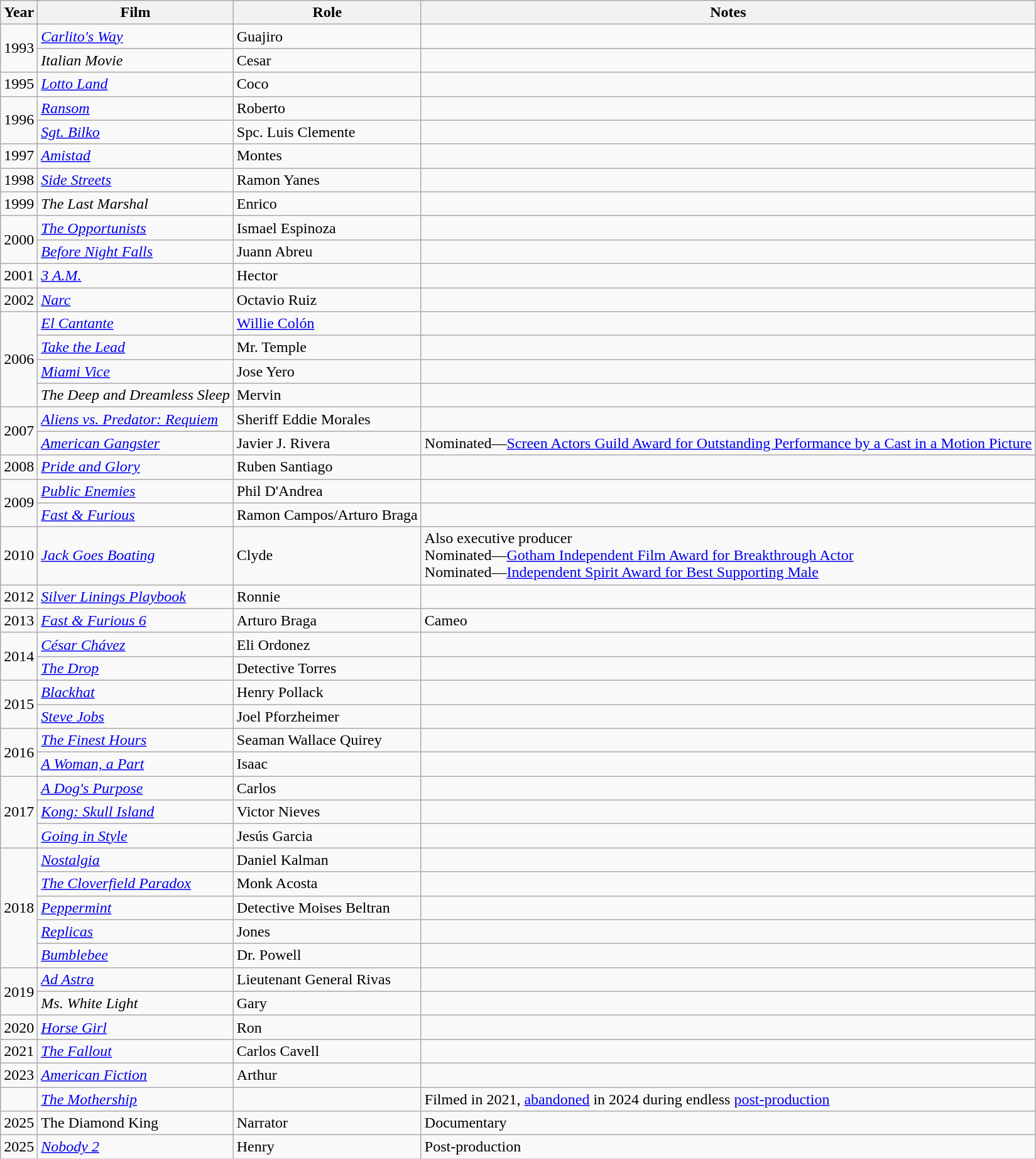<table class="wikitable sortable" style="font-size:100%">
<tr style="text-align:center;">
<th>Year</th>
<th>Film</th>
<th>Role</th>
<th>Notes</th>
</tr>
<tr>
<td rowspan="2">1993</td>
<td><em><a href='#'>Carlito's Way</a></em></td>
<td>Guajiro</td>
<td></td>
</tr>
<tr>
<td><em>Italian Movie</em></td>
<td>Cesar</td>
<td></td>
</tr>
<tr>
<td>1995</td>
<td><em><a href='#'>Lotto Land</a></em></td>
<td>Coco</td>
<td></td>
</tr>
<tr>
<td rowspan="2">1996</td>
<td><em><a href='#'>Ransom</a></em></td>
<td>Roberto</td>
<td></td>
</tr>
<tr>
<td><em><a href='#'>Sgt. Bilko</a></em></td>
<td>Spc. Luis Clemente</td>
<td></td>
</tr>
<tr>
<td rowspan="1">1997</td>
<td><em><a href='#'>Amistad</a></em></td>
<td>Montes</td>
<td></td>
</tr>
<tr>
<td>1998</td>
<td><em><a href='#'>Side Streets</a></em></td>
<td>Ramon Yanes</td>
<td></td>
</tr>
<tr>
<td>1999</td>
<td><em>The Last Marshal</em></td>
<td>Enrico</td>
<td></td>
</tr>
<tr>
<td rowspan="2">2000</td>
<td><em><a href='#'>The Opportunists</a></em></td>
<td>Ismael Espinoza</td>
<td></td>
</tr>
<tr>
<td><em><a href='#'>Before Night Falls</a></em></td>
<td>Juann Abreu</td>
<td></td>
</tr>
<tr>
<td>2001</td>
<td><em><a href='#'>3 A.M.</a></em></td>
<td>Hector</td>
<td></td>
</tr>
<tr>
<td>2002</td>
<td><em><a href='#'>Narc</a></em></td>
<td>Octavio Ruiz</td>
<td></td>
</tr>
<tr>
<td rowspan="4">2006</td>
<td><em><a href='#'>El Cantante</a></em></td>
<td><a href='#'>Willie Colón</a></td>
<td></td>
</tr>
<tr>
<td><em><a href='#'>Take the Lead</a></em></td>
<td>Mr. Temple</td>
<td></td>
</tr>
<tr>
<td><em><a href='#'>Miami Vice</a></em></td>
<td>Jose Yero</td>
<td></td>
</tr>
<tr>
<td><em>The Deep and Dreamless Sleep</em></td>
<td>Mervin</td>
<td></td>
</tr>
<tr>
<td rowspan="2">2007</td>
<td><em><a href='#'>Aliens vs. Predator: Requiem</a></em></td>
<td>Sheriff Eddie Morales</td>
<td></td>
</tr>
<tr>
<td><em><a href='#'>American Gangster</a></em></td>
<td>Javier J. Rivera</td>
<td>Nominated—<a href='#'>Screen Actors Guild Award for Outstanding Performance by a Cast in a Motion Picture</a></td>
</tr>
<tr>
<td rowspan="1">2008</td>
<td><em><a href='#'>Pride and Glory</a></em></td>
<td>Ruben Santiago</td>
<td></td>
</tr>
<tr>
<td rowspan="2">2009</td>
<td><em><a href='#'>Public Enemies</a></em></td>
<td>Phil D'Andrea</td>
<td></td>
</tr>
<tr>
<td><em><a href='#'>Fast & Furious</a></em></td>
<td>Ramon Campos/Arturo Braga</td>
<td></td>
</tr>
<tr>
<td>2010</td>
<td><em><a href='#'>Jack Goes Boating</a></em></td>
<td>Clyde</td>
<td>Also executive producer<br>Nominated—<a href='#'>Gotham Independent Film Award for Breakthrough Actor</a><br>Nominated—<a href='#'>Independent Spirit Award for Best Supporting Male</a></td>
</tr>
<tr>
<td>2012</td>
<td><em><a href='#'>Silver Linings Playbook</a></em></td>
<td>Ronnie</td>
<td></td>
</tr>
<tr>
<td>2013</td>
<td><em><a href='#'>Fast & Furious 6</a></em></td>
<td>Arturo Braga</td>
<td>Cameo</td>
</tr>
<tr>
<td rowspan="2">2014</td>
<td><em><a href='#'>César Chávez</a></em></td>
<td>Eli Ordonez</td>
<td></td>
</tr>
<tr>
<td><em><a href='#'>The Drop</a></em></td>
<td>Detective Torres</td>
<td></td>
</tr>
<tr>
<td rowspan="2">2015</td>
<td><em><a href='#'>Blackhat</a></em></td>
<td>Henry Pollack</td>
<td></td>
</tr>
<tr>
<td><em><a href='#'>Steve Jobs</a></em></td>
<td>Joel Pforzheimer</td>
<td></td>
</tr>
<tr>
<td rowspan="2">2016</td>
<td><em><a href='#'>The Finest Hours</a></em></td>
<td>Seaman Wallace Quirey</td>
<td></td>
</tr>
<tr>
<td><em><a href='#'>A Woman, a Part</a></em></td>
<td>Isaac</td>
<td></td>
</tr>
<tr>
<td rowspan="3">2017</td>
<td><em><a href='#'>A Dog's Purpose</a></em></td>
<td>Carlos</td>
<td></td>
</tr>
<tr>
<td><em><a href='#'>Kong: Skull Island</a></em></td>
<td>Victor Nieves</td>
<td></td>
</tr>
<tr>
<td><em><a href='#'>Going in Style</a></em></td>
<td>Jesús Garcia</td>
<td></td>
</tr>
<tr>
<td rowspan="5">2018</td>
<td><em><a href='#'>Nostalgia</a></em></td>
<td>Daniel Kalman</td>
<td></td>
</tr>
<tr>
<td><em><a href='#'>The Cloverfield Paradox</a></em></td>
<td>Monk Acosta</td>
<td></td>
</tr>
<tr>
<td><em><a href='#'>Peppermint</a></em></td>
<td>Detective Moises Beltran</td>
<td></td>
</tr>
<tr>
<td><em><a href='#'>Replicas</a></em></td>
<td>Jones</td>
<td></td>
</tr>
<tr>
<td><em><a href='#'>Bumblebee</a></em></td>
<td>Dr. Powell</td>
<td></td>
</tr>
<tr>
<td rowspan="2">2019</td>
<td><em><a href='#'>Ad Astra</a></em></td>
<td>Lieutenant General Rivas</td>
<td></td>
</tr>
<tr>
<td><em>Ms. White Light</em></td>
<td>Gary</td>
<td></td>
</tr>
<tr>
<td>2020</td>
<td><em><a href='#'>Horse Girl</a></em></td>
<td>Ron</td>
<td></td>
</tr>
<tr>
<td>2021</td>
<td><em><a href='#'>The Fallout</a></em></td>
<td>Carlos Cavell</td>
<td></td>
</tr>
<tr>
<td>2023</td>
<td><em><a href='#'>American Fiction</a></em></td>
<td>Arthur</td>
<td></td>
</tr>
<tr>
<td></td>
<td><em><a href='#'>The Mothership</a></em></td>
<td></td>
<td>Filmed in 2021, <a href='#'>abandoned</a> in 2024 during endless <a href='#'>post-production</a></td>
</tr>
<tr>
<td>2025</td>
<td>The Diamond King</td>
<td>Narrator</td>
<td>Documentary</td>
</tr>
<tr>
<td>2025</td>
<td><em><a href='#'>Nobody 2</a></em></td>
<td>Henry</td>
<td>Post-production</td>
</tr>
</table>
